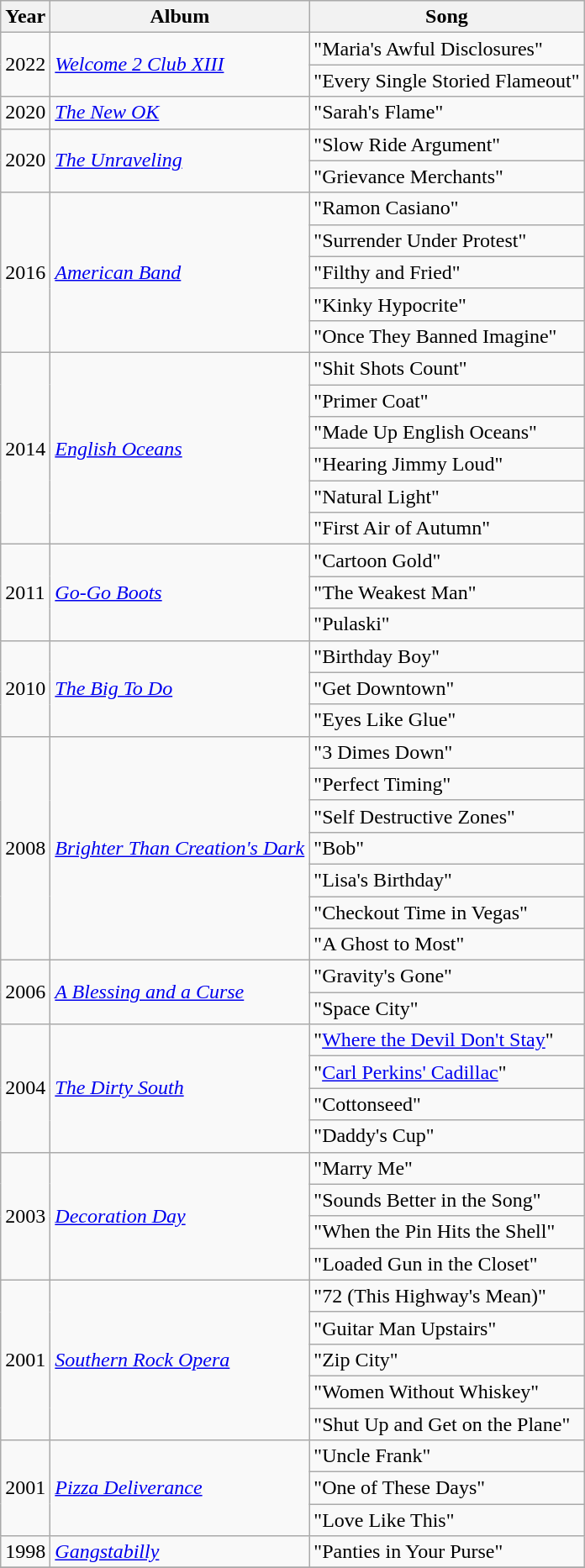<table class="wikitable">
<tr>
<th>Year</th>
<th>Album</th>
<th>Song</th>
</tr>
<tr>
<td rowspan="2">2022</td>
<td rowspan="2"><em><a href='#'>Welcome 2 Club XIII</a></em></td>
<td>"Maria's Awful Disclosures"</td>
</tr>
<tr>
<td>"Every Single Storied Flameout"</td>
</tr>
<tr>
<td rowspan="1">2020</td>
<td rowspan="1"><em><a href='#'>The New OK</a></em></td>
<td>"Sarah's Flame"</td>
</tr>
<tr>
<td rowspan="2">2020</td>
<td rowspan="2"><em><a href='#'>The Unraveling</a></em></td>
<td>"Slow Ride Argument"</td>
</tr>
<tr>
<td>"Grievance Merchants"</td>
</tr>
<tr>
<td rowspan="5">2016</td>
<td rowspan="5"><em><a href='#'>American Band</a></em></td>
<td>"Ramon Casiano"</td>
</tr>
<tr>
<td>"Surrender Under Protest"</td>
</tr>
<tr>
<td>"Filthy and Fried"</td>
</tr>
<tr>
<td>"Kinky Hypocrite"</td>
</tr>
<tr>
<td>"Once They Banned Imagine"</td>
</tr>
<tr>
<td rowspan="6">2014</td>
<td rowspan="6"><em><a href='#'>English Oceans</a></em></td>
<td>"Shit Shots Count"</td>
</tr>
<tr>
<td>"Primer Coat"</td>
</tr>
<tr>
<td>"Made Up English Oceans"</td>
</tr>
<tr>
<td>"Hearing Jimmy Loud"</td>
</tr>
<tr>
<td>"Natural Light"</td>
</tr>
<tr>
<td>"First Air of Autumn"</td>
</tr>
<tr>
<td rowspan="3">2011</td>
<td rowspan="3"><em><a href='#'>Go-Go Boots</a></em></td>
<td>"Cartoon Gold"</td>
</tr>
<tr>
<td>"The Weakest Man"</td>
</tr>
<tr>
<td>"Pulaski"</td>
</tr>
<tr>
<td rowspan="3">2010</td>
<td rowspan="3"><em><a href='#'>The Big To Do</a></em></td>
<td>"Birthday Boy"</td>
</tr>
<tr>
<td>"Get Downtown"</td>
</tr>
<tr>
<td>"Eyes Like Glue"</td>
</tr>
<tr>
<td rowspan="7">2008</td>
<td rowspan="7"><em><a href='#'>Brighter Than Creation's Dark</a></em></td>
<td>"3 Dimes Down"</td>
</tr>
<tr>
<td>"Perfect Timing"</td>
</tr>
<tr>
<td>"Self Destructive Zones"</td>
</tr>
<tr>
<td>"Bob"</td>
</tr>
<tr>
<td>"Lisa's Birthday"</td>
</tr>
<tr>
<td>"Checkout Time in Vegas"</td>
</tr>
<tr>
<td>"A Ghost to Most"</td>
</tr>
<tr>
<td rowspan="2">2006</td>
<td rowspan="2"><em><a href='#'>A Blessing and a Curse</a></em></td>
<td>"Gravity's Gone"</td>
</tr>
<tr>
<td>"Space City"</td>
</tr>
<tr>
<td rowspan="4">2004</td>
<td rowspan="4"><em><a href='#'>The Dirty South</a></em></td>
<td>"<a href='#'>Where the Devil Don't Stay</a>"</td>
</tr>
<tr>
<td>"<a href='#'>Carl Perkins' Cadillac</a>"</td>
</tr>
<tr>
<td>"Cottonseed"</td>
</tr>
<tr>
<td>"Daddy's Cup"</td>
</tr>
<tr>
<td rowspan="4">2003</td>
<td rowspan="4"><em><a href='#'>Decoration Day</a></em></td>
<td>"Marry Me"</td>
</tr>
<tr>
<td>"Sounds Better in the Song"</td>
</tr>
<tr>
<td>"When the Pin Hits the Shell"</td>
</tr>
<tr>
<td>"Loaded Gun in the Closet"</td>
</tr>
<tr>
<td rowspan="5">2001</td>
<td rowspan="5"><em><a href='#'>Southern Rock Opera</a></em></td>
<td>"72 (This Highway's Mean)"</td>
</tr>
<tr>
<td>"Guitar Man Upstairs"</td>
</tr>
<tr>
<td>"Zip City"</td>
</tr>
<tr>
<td>"Women Without Whiskey"</td>
</tr>
<tr>
<td>"Shut Up and Get on the Plane"</td>
</tr>
<tr>
<td rowspan="3">2001</td>
<td rowspan="3"><em><a href='#'>Pizza Deliverance</a></em></td>
<td>"Uncle Frank"</td>
</tr>
<tr>
<td>"One of These Days"</td>
</tr>
<tr>
<td>"Love Like This"</td>
</tr>
<tr>
<td rowspan="1">1998</td>
<td rowspan="1"><em><a href='#'>Gangstabilly</a></em></td>
<td>"Panties in Your Purse"</td>
</tr>
<tr>
</tr>
</table>
